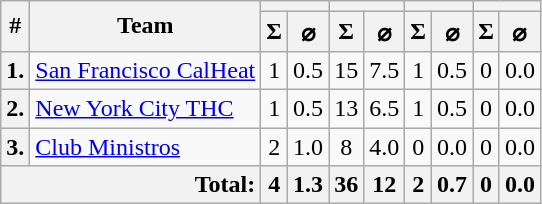<table class="wikitable sortable" style="text-align:center">
<tr>
<th rowspan=2>#</th>
<th rowspan=2>Team</th>
<th colspan=2></th>
<th colspan=2></th>
<th colspan=2></th>
<th colspan=2></th>
</tr>
<tr>
<th>Σ</th>
<th>⌀</th>
<th>Σ</th>
<th>⌀</th>
<th>Σ</th>
<th>⌀</th>
<th>Σ</th>
<th>⌀</th>
</tr>
<tr>
<th>1.</th>
<td style="text-align:left"><a href='#'>San Francisco CalHeat</a></td>
<td>1</td>
<td>0.5</td>
<td>15</td>
<td>7.5</td>
<td>1</td>
<td>0.5</td>
<td>0</td>
<td>0.0</td>
</tr>
<tr>
<th>2.</th>
<td style="text-align:left"><a href='#'>New York City THC</a></td>
<td>1</td>
<td>0.5</td>
<td>13</td>
<td>6.5</td>
<td>1</td>
<td>0.5</td>
<td>0</td>
<td>0.0</td>
</tr>
<tr>
<th>3.</th>
<td style="text-align:left"><a href='#'>Club Ministros</a></td>
<td>2</td>
<td>1.0</td>
<td>8</td>
<td>4.0</td>
<td>0</td>
<td>0.0</td>
<td>0</td>
<td>0.0</td>
</tr>
<tr>
<th colspan=2 style="text-align:right">Total:</th>
<th>4</th>
<th>1.3</th>
<th>36</th>
<th>12</th>
<th>2</th>
<th>0.7</th>
<th>0</th>
<th>0.0</th>
</tr>
</table>
